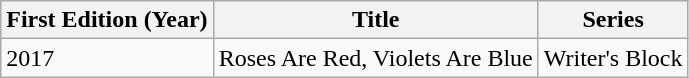<table class="wikitable sortable">
<tr>
<th>First Edition (Year)</th>
<th>Title</th>
<th>Series</th>
</tr>
<tr>
<td>2017</td>
<td>Roses Are Red, Violets Are Blue</td>
<td>Writer's Block</td>
</tr>
</table>
